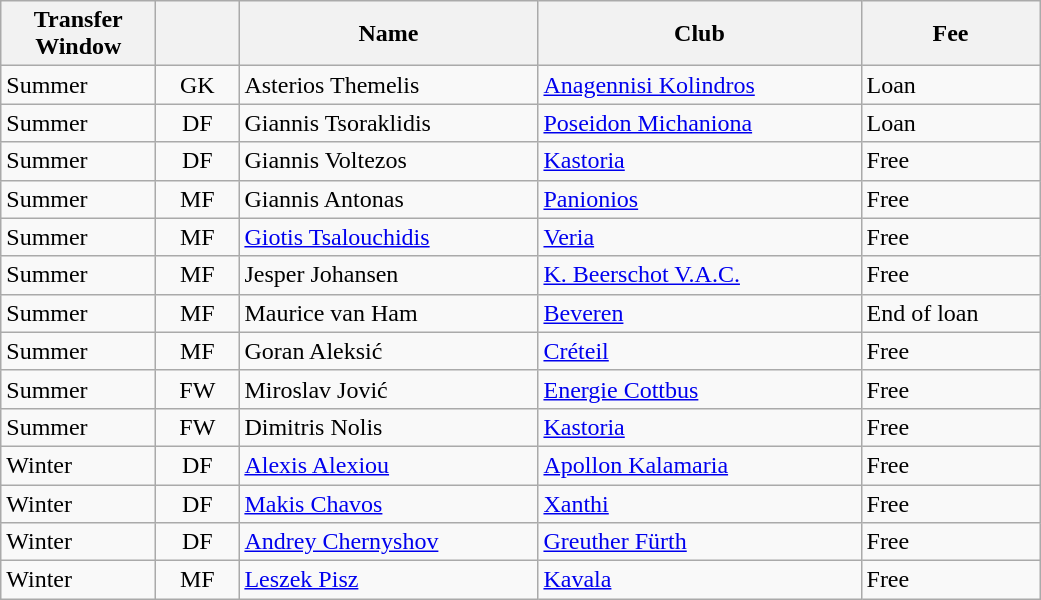<table class="wikitable plainrowheaders">
<tr>
<th scope="col" style="width:6em;">Transfer Window</th>
<th scope="col" style="width:3em;"></th>
<th scope="col" style="width:12em;">Name</th>
<th scope="col" style="width:13em;">Club</th>
<th scope="col" style="width:7em;">Fee</th>
</tr>
<tr>
<td>Summer</td>
<td align="center">GK</td>
<td> Asterios Themelis</td>
<td> <a href='#'>Anagennisi Kolindros</a></td>
<td>Loan</td>
</tr>
<tr>
<td>Summer</td>
<td align="center">DF</td>
<td> Giannis Tsoraklidis</td>
<td> <a href='#'>Poseidon Michaniona</a></td>
<td>Loan</td>
</tr>
<tr>
<td>Summer</td>
<td align="center">DF</td>
<td> Giannis Voltezos</td>
<td> <a href='#'>Kastoria</a></td>
<td>Free</td>
</tr>
<tr>
<td>Summer</td>
<td align="center">MF</td>
<td> Giannis Antonas</td>
<td> <a href='#'>Panionios</a></td>
<td>Free</td>
</tr>
<tr>
<td>Summer</td>
<td align="center">MF</td>
<td> <a href='#'>Giotis Tsalouchidis</a></td>
<td> <a href='#'>Veria</a></td>
<td>Free</td>
</tr>
<tr>
<td>Summer</td>
<td align="center">MF</td>
<td> Jesper Johansen</td>
<td> <a href='#'>K. Beerschot V.A.C.</a></td>
<td>Free</td>
</tr>
<tr>
<td>Summer</td>
<td align="center">MF</td>
<td> Maurice van Ham</td>
<td> <a href='#'>Beveren</a></td>
<td>End of loan</td>
</tr>
<tr>
<td>Summer</td>
<td align="center">MF</td>
<td> Goran Aleksić</td>
<td> <a href='#'>Créteil</a></td>
<td>Free</td>
</tr>
<tr>
<td>Summer</td>
<td align="center">FW</td>
<td> Miroslav Jović</td>
<td> <a href='#'>Energie Cottbus</a></td>
<td>Free</td>
</tr>
<tr>
<td>Summer</td>
<td align="center">FW</td>
<td> Dimitris Nolis</td>
<td> <a href='#'>Kastoria</a></td>
<td>Free</td>
</tr>
<tr>
<td>Winter</td>
<td align="center">DF</td>
<td> <a href='#'>Alexis Alexiou</a></td>
<td> <a href='#'>Apollon Kalamaria</a></td>
<td>Free</td>
</tr>
<tr>
<td>Winter</td>
<td align="center">DF</td>
<td> <a href='#'>Makis Chavos</a></td>
<td> <a href='#'>Xanthi</a></td>
<td>Free</td>
</tr>
<tr>
<td>Winter</td>
<td align="center">DF</td>
<td> <a href='#'>Andrey Chernyshov</a></td>
<td> <a href='#'>Greuther Fürth</a></td>
<td>Free</td>
</tr>
<tr>
<td>Winter</td>
<td align="center">MF</td>
<td> <a href='#'>Leszek Pisz</a></td>
<td> <a href='#'>Kavala</a></td>
<td>Free</td>
</tr>
</table>
